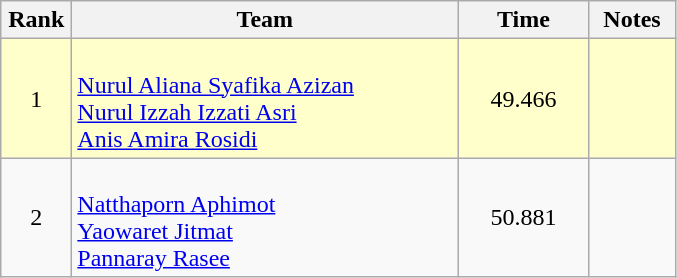<table class=wikitable style="text-align:center">
<tr>
<th width=40>Rank</th>
<th width=250>Team</th>
<th width=80>Time</th>
<th width=50>Notes</th>
</tr>
<tr bgcolor="ffffcc">
<td>1</td>
<td align=left><br><a href='#'>Nurul Aliana Syafika Azizan</a><br><a href='#'>Nurul Izzah Izzati Asri</a><br><a href='#'>Anis Amira Rosidi</a></td>
<td>49.466</td>
<td></td>
</tr>
<tr>
<td>2</td>
<td align=left><br><a href='#'>Natthaporn Aphimot</a><br><a href='#'>Yaowaret Jitmat</a><br><a href='#'>Pannaray Rasee</a></td>
<td>50.881</td>
<td></td>
</tr>
</table>
